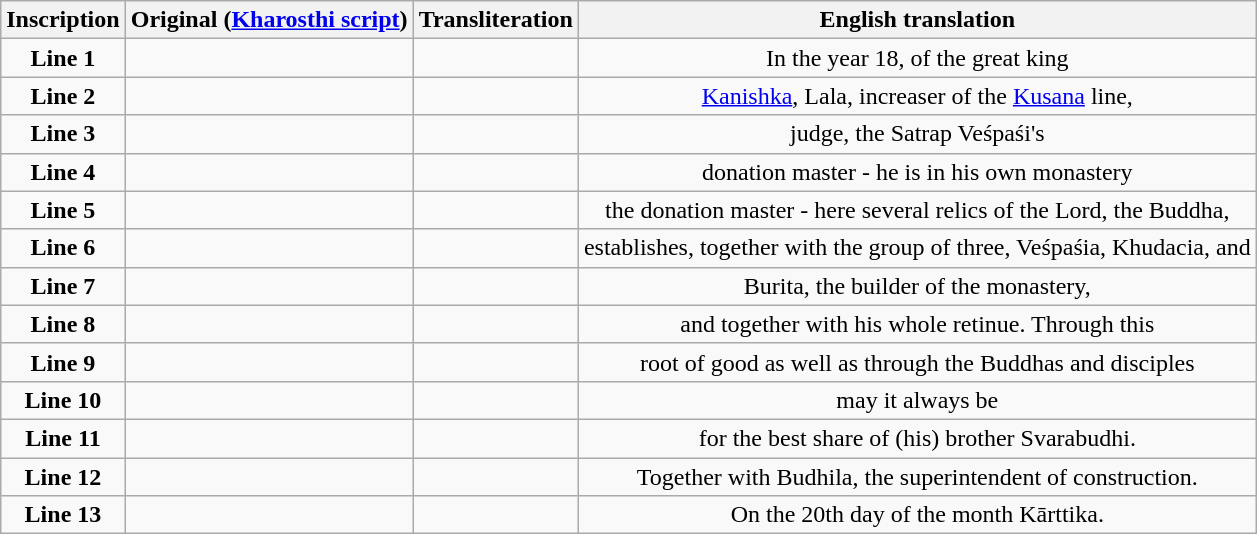<table class ="wikitable" style="text-align:center">
<tr>
<th>Inscription</th>
<th>Original (<a href='#'>Kharosthi script</a>)</th>
<th>Transliteration</th>
<th>English translation</th>
</tr>
<tr>
<td><strong>Line 1</strong></td>
<td></td>
<td></td>
<td>In the year 18, of the great king</td>
</tr>
<tr>
<td><strong>Line 2</strong></td>
<td></td>
<td></td>
<td><a href='#'>Kanishka</a>, Lala, increaser of the <a href='#'>Kusana</a> line,</td>
</tr>
<tr>
<td><strong>Line 3</strong></td>
<td></td>
<td></td>
<td>judge, the Satrap Veśpaśi's</td>
</tr>
<tr>
<td><strong>Line 4</strong></td>
<td></td>
<td></td>
<td>donation master - he is in his own monastery</td>
</tr>
<tr>
<td><strong>Line 5</strong></td>
<td></td>
<td></td>
<td>the donation master - here several relics of the Lord, the Buddha,</td>
</tr>
<tr>
<td><strong>Line 6</strong></td>
<td></td>
<td></td>
<td>establishes, together with the group of three, Veśpaśia, Khudacia, and</td>
</tr>
<tr>
<td><strong>Line 7</strong></td>
<td></td>
<td></td>
<td>Burita, the builder of the monastery,</td>
</tr>
<tr>
<td><strong>Line 8</strong></td>
<td></td>
<td></td>
<td>and together with his whole retinue. Through this</td>
</tr>
<tr>
<td><strong>Line 9</strong></td>
<td></td>
<td></td>
<td>root of good as well as through the Buddhas and disciples</td>
</tr>
<tr>
<td><strong>Line 10</strong></td>
<td></td>
<td></td>
<td>may it always be</td>
</tr>
<tr>
<td><strong>Line 11</strong></td>
<td></td>
<td></td>
<td>for the best share of (his) brother Svarabudhi.</td>
</tr>
<tr>
<td><strong>Line 12</strong></td>
<td></td>
<td></td>
<td>Together with Budhila, the superintendent of construction.</td>
</tr>
<tr>
<td><strong>Line 13</strong></td>
<td></td>
<td></td>
<td>On the 20th day of the month Kārttika.</td>
</tr>
</table>
